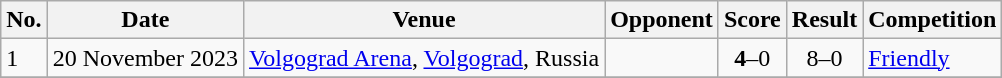<table class="wikitable">
<tr>
<th>No.</th>
<th>Date</th>
<th>Venue</th>
<th>Opponent</th>
<th>Score</th>
<th>Result</th>
<th>Competition</th>
</tr>
<tr>
<td>1</td>
<td>20 November 2023</td>
<td><a href='#'>Volgograd Arena</a>, <a href='#'>Volgograd</a>, Russia</td>
<td></td>
<td align=center><strong>4</strong>–0</td>
<td align=center>8–0</td>
<td><a href='#'>Friendly</a></td>
</tr>
<tr>
</tr>
</table>
